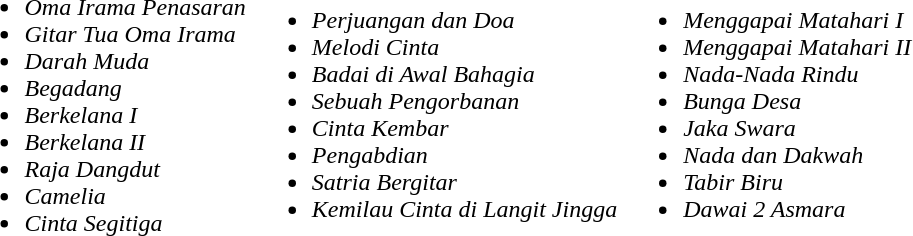<table>
<tr>
<td><br><ul><li><em>Oma Irama Penasaran</em></li><li><em>Gitar Tua Oma Irama</em></li><li><em>Darah Muda</em></li><li><em>Begadang</em></li><li><em>Berkelana I</em></li><li><em>Berkelana II</em></li><li><em>Raja Dangdut</em></li><li><em>Camelia</em></li><li><em>Cinta Segitiga</em></li></ul></td>
<td><br><ul><li><em>Perjuangan dan Doa</em></li><li><em>Melodi Cinta</em></li><li><em>Badai di Awal Bahagia</em></li><li><em>Sebuah Pengorbanan</em></li><li><em>Cinta Kembar</em></li><li><em>Pengabdian</em></li><li><em>Satria Bergitar</em></li><li><em>Kemilau Cinta di Langit Jingga</em></li></ul></td>
<td><br><ul><li><em>Menggapai Matahari I</em></li><li><em>Menggapai Matahari II</em></li><li><em>Nada-Nada Rindu</em></li><li><em>Bunga Desa</em></li><li><em>Jaka Swara</em></li><li><em>Nada dan Dakwah</em></li><li><em>Tabir Biru</em></li><li><em>Dawai 2 Asmara</em></li></ul></td>
</tr>
</table>
